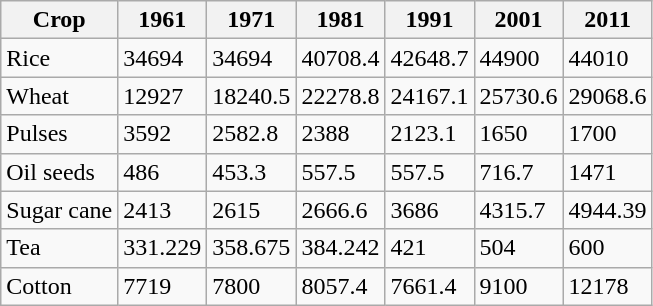<table class="wikitable sortable">
<tr>
<th>Crop</th>
<th>1961</th>
<th>1971</th>
<th>1981</th>
<th>1991</th>
<th>2001</th>
<th>2011</th>
</tr>
<tr>
<td>Rice</td>
<td>34694</td>
<td>34694</td>
<td>40708.4</td>
<td>42648.7</td>
<td>44900</td>
<td>44010</td>
</tr>
<tr>
<td>Wheat</td>
<td>12927</td>
<td>18240.5</td>
<td>22278.8</td>
<td>24167.1</td>
<td>25730.6</td>
<td>29068.6</td>
</tr>
<tr>
<td>Pulses</td>
<td>3592</td>
<td>2582.8</td>
<td>2388</td>
<td>2123.1</td>
<td>1650</td>
<td>1700</td>
</tr>
<tr>
<td>Oil seeds</td>
<td>486</td>
<td>453.3</td>
<td>557.5</td>
<td>557.5</td>
<td>716.7</td>
<td>1471</td>
</tr>
<tr>
<td>Sugar cane</td>
<td>2413</td>
<td>2615</td>
<td>2666.6</td>
<td>3686</td>
<td>4315.7</td>
<td>4944.39</td>
</tr>
<tr>
<td>Tea</td>
<td>331.229</td>
<td>358.675</td>
<td>384.242</td>
<td>421</td>
<td>504</td>
<td>600</td>
</tr>
<tr>
<td>Cotton</td>
<td>7719</td>
<td>7800</td>
<td>8057.4</td>
<td>7661.4</td>
<td>9100</td>
<td>12178</td>
</tr>
</table>
